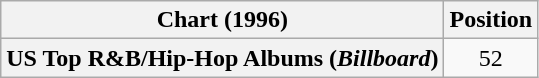<table class="wikitable plainrowheaders" style="text-align:center">
<tr>
<th scope="col">Chart (1996)</th>
<th scope="col">Position</th>
</tr>
<tr>
<th scope="row">US Top R&B/Hip-Hop Albums (<em>Billboard</em>)</th>
<td>52</td>
</tr>
</table>
